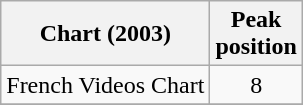<table class="wikitable sortable">
<tr>
<th align="left">Chart (2003)</th>
<th align="center">Peak<br>position</th>
</tr>
<tr>
<td align="left">French Videos Chart</td>
<td align="center">8</td>
</tr>
<tr>
</tr>
</table>
